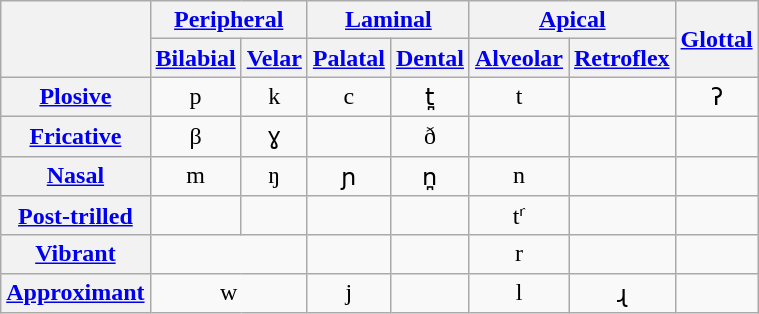<table class="IPA wikitable">
<tr>
<th rowspan=2></th>
<th colspan=2><a href='#'>Peripheral</a></th>
<th colspan=2><a href='#'>Laminal</a></th>
<th colspan=2><a href='#'>Apical</a></th>
<th rowspan=2><a href='#'>Glottal</a></th>
</tr>
<tr>
<th><a href='#'>Bilabial</a></th>
<th><a href='#'>Velar</a></th>
<th><a href='#'>Palatal</a></th>
<th><a href='#'>Dental</a></th>
<th><a href='#'>Alveolar</a></th>
<th><a href='#'>Retroflex</a></th>
</tr>
<tr align=center>
<th><a href='#'>Plosive</a></th>
<td>p</td>
<td>k</td>
<td>c</td>
<td>t̪</td>
<td>t</td>
<td></td>
<td>ʔ</td>
</tr>
<tr align=center>
<th><a href='#'>Fricative</a></th>
<td>β</td>
<td>ɣ</td>
<td></td>
<td>ð</td>
<td></td>
<td></td>
<td></td>
</tr>
<tr align=center>
<th><a href='#'>Nasal</a></th>
<td>m</td>
<td>ŋ</td>
<td>ɲ</td>
<td>n̪</td>
<td>n</td>
<td></td>
<td></td>
</tr>
<tr align=center>
<th><a href='#'>Post-trilled</a></th>
<td></td>
<td></td>
<td></td>
<td></td>
<td>tʳ</td>
<td></td>
<td></td>
</tr>
<tr align=center>
<th><a href='#'>Vibrant</a></th>
<td colspan=2></td>
<td></td>
<td></td>
<td>r</td>
<td></td>
<td></td>
</tr>
<tr align=center>
<th><a href='#'>Approximant</a></th>
<td colspan=2>w</td>
<td>j</td>
<td></td>
<td>l</td>
<td>ɻ</td>
<td></td>
</tr>
</table>
